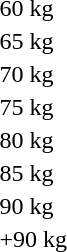<table>
<tr>
<td>60 kg<br></td>
<td></td>
<td></td>
<td></td>
</tr>
<tr>
<td>65 kg<br></td>
<td></td>
<td></td>
<td></td>
</tr>
<tr>
<td>70 kg<br></td>
<td></td>
<td></td>
<td></td>
</tr>
<tr>
<td>75 kg<br></td>
<td></td>
<td></td>
<td></td>
</tr>
<tr>
<td>80 kg<br></td>
<td></td>
<td></td>
<td></td>
</tr>
<tr>
<td>85 kg<br></td>
<td></td>
<td></td>
<td></td>
</tr>
<tr>
<td>90 kg<br></td>
<td></td>
<td></td>
<td></td>
</tr>
<tr>
<td>+90 kg<br></td>
<td></td>
<td></td>
<td></td>
</tr>
</table>
